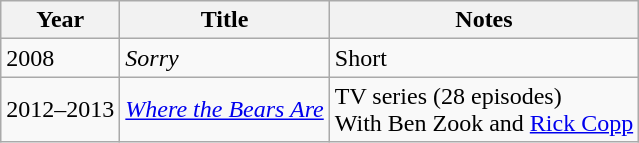<table class="wikitable sortable">
<tr>
<th>Year</th>
<th>Title</th>
<th>Notes</th>
</tr>
<tr>
<td>2008</td>
<td><em>Sorry</em></td>
<td>Short</td>
</tr>
<tr>
<td>2012–2013</td>
<td><em><a href='#'>Where the Bears Are</a></em></td>
<td>TV series (28 episodes)<br> With Ben Zook and <a href='#'>Rick Copp</a></td>
</tr>
</table>
